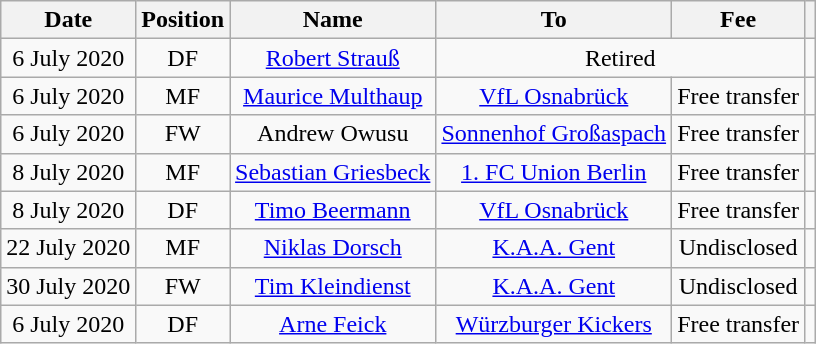<table class="wikitable" style="text-align:center;">
<tr>
<th>Date</th>
<th>Position</th>
<th>Name</th>
<th>To</th>
<th>Fee</th>
<th></th>
</tr>
<tr>
<td>6 July 2020</td>
<td>DF</td>
<td><a href='#'>Robert Strauß</a></td>
<td colspan=2>Retired</td>
<td></td>
</tr>
<tr>
<td>6 July 2020</td>
<td>MF</td>
<td><a href='#'>Maurice Multhaup</a></td>
<td><a href='#'>VfL Osnabrück</a></td>
<td>Free transfer</td>
<td></td>
</tr>
<tr>
<td>6 July 2020</td>
<td>FW</td>
<td>Andrew Owusu</td>
<td><a href='#'>Sonnenhof Großaspach</a></td>
<td>Free transfer</td>
<td></td>
</tr>
<tr>
<td>8 July 2020</td>
<td>MF</td>
<td><a href='#'>Sebastian Griesbeck</a></td>
<td><a href='#'>1. FC Union Berlin</a></td>
<td>Free transfer</td>
<td></td>
</tr>
<tr>
<td>8 July 2020</td>
<td>DF</td>
<td><a href='#'>Timo Beermann</a></td>
<td><a href='#'>VfL Osnabrück</a></td>
<td>Free transfer</td>
<td></td>
</tr>
<tr>
<td>22 July 2020</td>
<td>MF</td>
<td><a href='#'>Niklas Dorsch</a></td>
<td> <a href='#'>K.A.A. Gent</a></td>
<td>Undisclosed</td>
<td></td>
</tr>
<tr>
<td>30 July 2020</td>
<td>FW</td>
<td><a href='#'>Tim Kleindienst</a></td>
<td> <a href='#'>K.A.A. Gent</a></td>
<td>Undisclosed</td>
<td></td>
</tr>
<tr>
<td>6 July 2020</td>
<td>DF</td>
<td><a href='#'>Arne Feick</a></td>
<td><a href='#'>Würzburger Kickers</a></td>
<td>Free transfer</td>
<td></td>
</tr>
</table>
